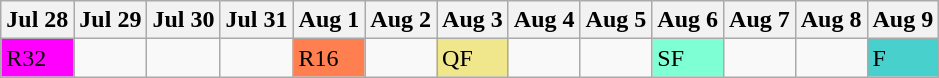<table class="wikitable olympic-schedule Boxing">
<tr>
<th>Jul 28</th>
<th>Jul 29</th>
<th>Jul 30</th>
<th>Jul 31</th>
<th>Aug 1</th>
<th>Aug 2</th>
<th>Aug 3</th>
<th>Aug 4</th>
<th>Aug 5</th>
<th>Aug 6</th>
<th>Aug 7</th>
<th>Aug 8</th>
<th>Aug 9</th>
</tr>
<tr>
<td bgcolor="#FF00FF" class="roundof32">R32</td>
<td></td>
<td></td>
<td></td>
<td bgcolor="#FF7F50" class="roundof16">R16</td>
<td></td>
<td bgcolor="#F0E68C" class="quarterfinals">QF</td>
<td></td>
<td></td>
<td bgcolor="#7FFFD4" class="semifinals">SF</td>
<td></td>
<td></td>
<td bgcolor="#48D1CC" class="final">F</td>
</tr>
</table>
